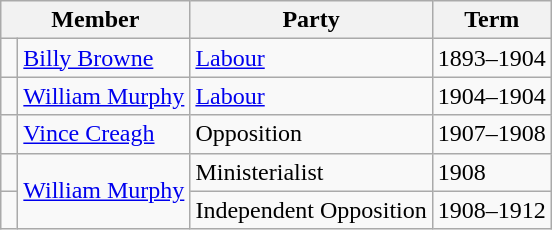<table class="wikitable">
<tr>
<th colspan="2">Member</th>
<th>Party</th>
<th>Term</th>
</tr>
<tr>
<td> </td>
<td><a href='#'>Billy Browne</a></td>
<td><a href='#'>Labour</a></td>
<td>1893–1904</td>
</tr>
<tr>
<td> </td>
<td><a href='#'>William Murphy</a></td>
<td><a href='#'>Labour</a></td>
<td>1904–1904</td>
</tr>
<tr>
<td> </td>
<td><a href='#'>Vince Creagh</a></td>
<td>Opposition</td>
<td>1907–1908</td>
</tr>
<tr>
<td> </td>
<td rowspan="2"><a href='#'>William Murphy</a></td>
<td>Ministerialist</td>
<td>1908</td>
</tr>
<tr>
<td> </td>
<td>Independent Opposition</td>
<td>1908–1912</td>
</tr>
</table>
